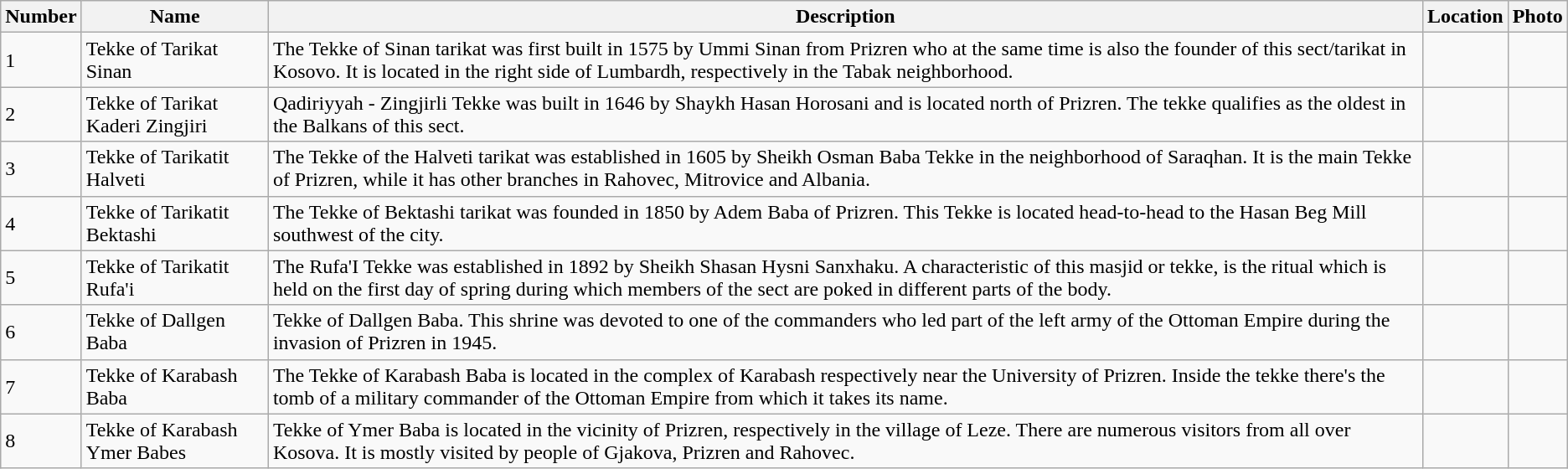<table class="wikitable sortable">
<tr>
<th>Number</th>
<th>Name</th>
<th>Description</th>
<th>Location</th>
<th>Photo</th>
</tr>
<tr>
<td>1</td>
<td>Tekke of Tarikat Sinan</td>
<td>The Tekke of Sinan tarikat was first built in 1575 by Ummi Sinan from Prizren who at the same time is also the founder of this sect/tarikat in Kosovo. It is located in the right side of Lumbardh, respectively in the Tabak neighborhood.</td>
<td><small></small></td>
<td></td>
</tr>
<tr>
<td>2</td>
<td>Tekke of Tarikat Kaderi Zingjiri</td>
<td>Qadiriyyah - Zingjirli Tekke was built in 1646 by Shaykh Hasan Horosani and is located north of Prizren. The tekke qualifies as the oldest in the Balkans of this sect.</td>
<td><small></small></td>
<td></td>
</tr>
<tr>
<td>3</td>
<td>Tekke of Tarikatit Halveti</td>
<td>The Tekke of the Halveti tarikat was established in 1605 by Sheikh Osman Baba Tekke in the neighborhood of Saraqhan. It is the main Tekke of Prizren, while it has other branches in Rahovec, Mitrovice and Albania.</td>
<td><small></small></td>
<td></td>
</tr>
<tr>
<td>4</td>
<td>Tekke of Tarikatit Bektashi</td>
<td>The Tekke of Bektashi tarikat was founded in 1850 by Adem Baba of Prizren. This Tekke is located head-to-head to the Hasan Beg Mill southwest of the city.</td>
<td><small></small></td>
<td></td>
</tr>
<tr>
<td>5</td>
<td>Tekke of Tarikatit Rufa'i</td>
<td>The Rufa'I Tekke was established in 1892 by Sheikh Shasan Hysni Sanxhaku. A characteristic of this masjid or tekke, is the ritual which is held on the first day of spring during which members of the sect are poked in different parts of the body.</td>
<td><small></small></td>
<td></td>
</tr>
<tr>
<td>6</td>
<td>Tekke of Dallgen Baba</td>
<td>Tekke of Dallgen Baba. This shrine was devoted to one of the commanders who led part of the left army of the Ottoman Empire during the invasion of Prizren in 1945.</td>
<td><small></small></td>
<td></td>
</tr>
<tr>
<td>7</td>
<td>Tekke of Karabash Baba</td>
<td>The Tekke of Karabash Baba is located in the complex of Karabash respectively near the University of Prizren. Inside the tekke there's the tomb of a military commander of the Ottoman Empire from which it takes its name.</td>
<td><small></small></td>
<td></td>
</tr>
<tr>
<td>8</td>
<td>Tekke of Karabash Ymer Babes</td>
<td>Tekke of Ymer Baba is located in the vicinity of Prizren, respectively in the village of Leze. There are numerous visitors from all over Kosova. It is mostly visited by people of Gjakova, Prizren and Rahovec.</td>
<td><small></small></td>
<td></td>
</tr>
</table>
